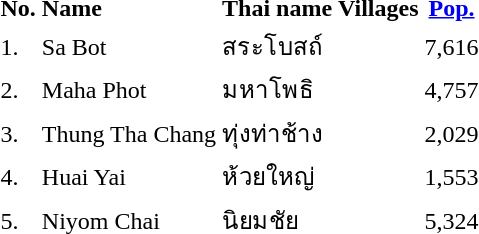<table>
<tr>
<th>No.</th>
<th align=left>Name</th>
<th align=left>Thai name</th>
<th>Villages</th>
<th><a href='#'>Pop.</a></th>
</tr>
<tr>
<td>1.</td>
<td>Sa Bot</td>
<td>สระโบสถ์</td>
<td></td>
<td>7,616</td>
<td></td>
</tr>
<tr>
<td>2.</td>
<td>Maha Phot</td>
<td>มหาโพธิ</td>
<td></td>
<td>4,757</td>
<td></td>
</tr>
<tr>
<td>3.</td>
<td>Thung Tha Chang</td>
<td>ทุ่งท่าช้าง</td>
<td></td>
<td>2,029</td>
<td></td>
</tr>
<tr>
<td>4.</td>
<td>Huai Yai</td>
<td>ห้วยใหญ่</td>
<td></td>
<td>1,553</td>
<td></td>
</tr>
<tr>
<td>5.</td>
<td>Niyom Chai</td>
<td>นิยมชัย</td>
<td></td>
<td>5,324</td>
<td></td>
</tr>
</table>
